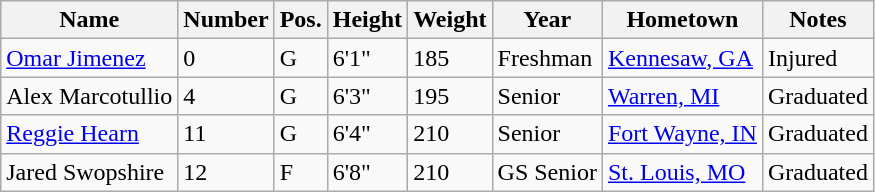<table class="wikitable sortable" border="1">
<tr>
<th>Name</th>
<th>Number</th>
<th>Pos.</th>
<th>Height</th>
<th>Weight</th>
<th>Year</th>
<th>Hometown</th>
<th class="unsortable">Notes</th>
</tr>
<tr>
<td><a href='#'>Omar Jimenez</a></td>
<td>0</td>
<td>G</td>
<td>6'1"</td>
<td>185</td>
<td>Freshman</td>
<td><a href='#'>Kennesaw, GA</a></td>
<td>Injured</td>
</tr>
<tr>
<td>Alex Marcotullio</td>
<td>4</td>
<td>G</td>
<td>6'3"</td>
<td>195</td>
<td>Senior</td>
<td><a href='#'>Warren, MI</a></td>
<td>Graduated</td>
</tr>
<tr>
<td><a href='#'>Reggie Hearn</a></td>
<td>11</td>
<td>G</td>
<td>6'4"</td>
<td>210</td>
<td>Senior</td>
<td><a href='#'>Fort Wayne, IN</a></td>
<td>Graduated</td>
</tr>
<tr>
<td>Jared Swopshire</td>
<td>12</td>
<td>F</td>
<td>6'8"</td>
<td>210</td>
<td>GS Senior</td>
<td><a href='#'>St. Louis, MO</a></td>
<td>Graduated</td>
</tr>
</table>
